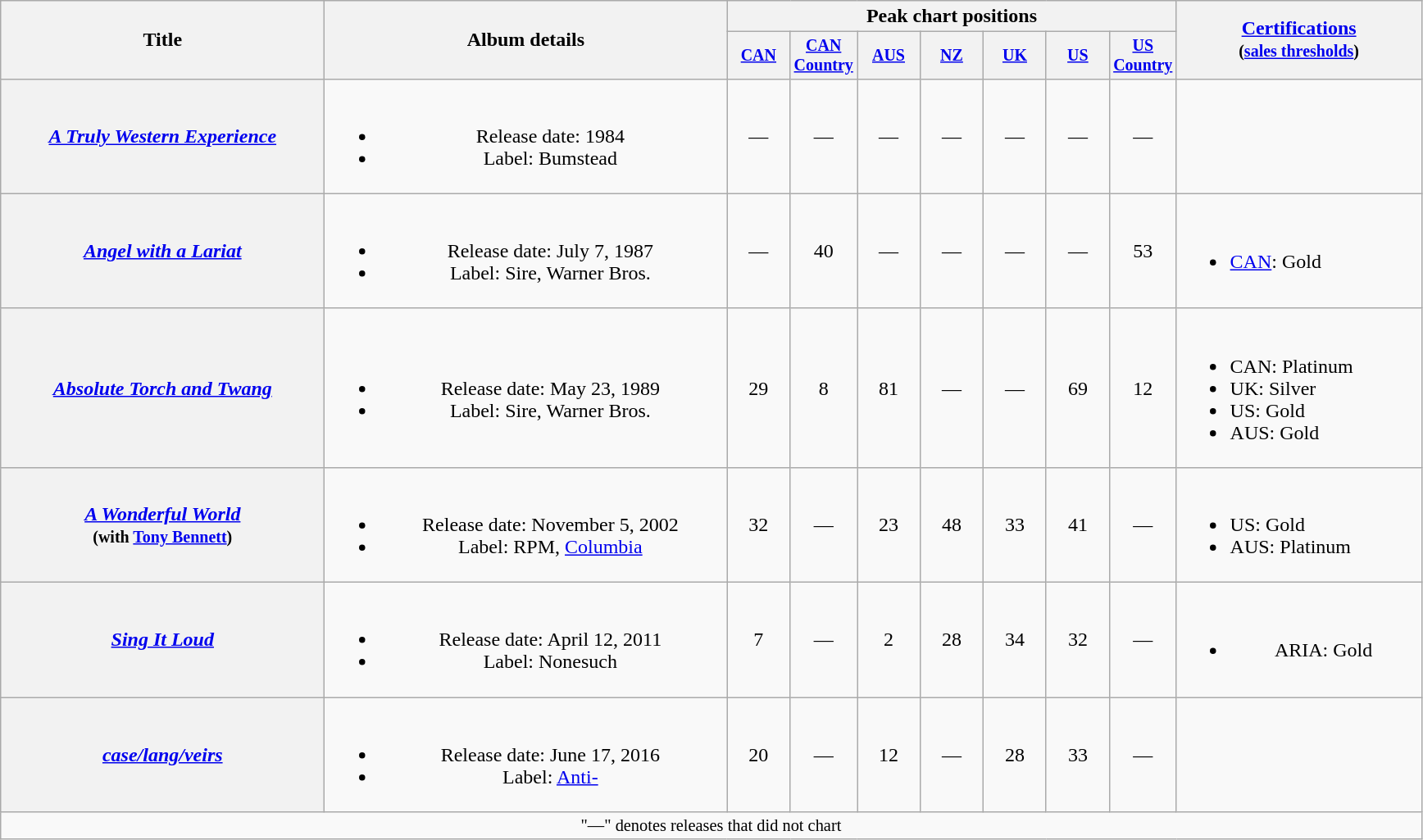<table class="wikitable plainrowheaders" style="text-align:center;">
<tr>
<th rowspan="2" style="width:16em;">Title</th>
<th rowspan="2" style="width:20em;">Album details</th>
<th colspan="7">Peak chart positions</th>
<th rowspan="2" style="width:12em;"><a href='#'>Certifications</a><br><small>(<a href='#'>sales thresholds</a>)</small></th>
</tr>
<tr style="font-size:smaller;">
<th width="45"><a href='#'>CAN</a></th>
<th width="45"><a href='#'>CAN Country</a></th>
<th width="45"><a href='#'>AUS</a><br></th>
<th width="45"><a href='#'>NZ</a><br></th>
<th width="45"><a href='#'>UK</a><br></th>
<th width="45"><a href='#'>US</a><br></th>
<th width="45"><a href='#'>US Country</a><br></th>
</tr>
<tr>
<th scope="row"><em><a href='#'>A Truly Western Experience</a></em><br></th>
<td><br><ul><li>Release date: 1984</li><li>Label: Bumstead</li></ul></td>
<td>—</td>
<td>—</td>
<td>—</td>
<td>—</td>
<td>—</td>
<td>—</td>
<td>—</td>
<td></td>
</tr>
<tr>
<th scope="row"><em><a href='#'>Angel with a Lariat</a></em><br></th>
<td><br><ul><li>Release date: July 7, 1987</li><li>Label: Sire, Warner Bros.</li></ul></td>
<td>—</td>
<td>40</td>
<td>—</td>
<td>—</td>
<td>—</td>
<td>—</td>
<td>53</td>
<td align="left"><br><ul><li><a href='#'>CAN</a>: Gold</li></ul></td>
</tr>
<tr>
<th scope="row"><em><a href='#'>Absolute Torch and Twang</a></em><br></th>
<td><br><ul><li>Release date: May 23, 1989</li><li>Label: Sire, Warner Bros.</li></ul></td>
<td>29</td>
<td>8</td>
<td>81</td>
<td>—</td>
<td>—</td>
<td>69</td>
<td>12</td>
<td align="left"><br><ul><li>CAN: Platinum</li><li>UK: Silver</li><li>US: Gold</li><li>AUS: Gold</li></ul></td>
</tr>
<tr>
<th scope="row"><em><a href='#'>A Wonderful World</a></em><br><small>(with <a href='#'>Tony Bennett</a>)</small></th>
<td><br><ul><li>Release date: November 5, 2002</li><li>Label: RPM, <a href='#'>Columbia</a></li></ul></td>
<td>32</td>
<td>—</td>
<td>23</td>
<td>48</td>
<td>33</td>
<td>41</td>
<td>—</td>
<td align="left"><br><ul><li>US: Gold</li><li>AUS: Platinum</li></ul></td>
</tr>
<tr>
<th scope="row"><em><a href='#'>Sing It Loud</a></em><br></th>
<td><br><ul><li>Release date: April 12, 2011</li><li>Label: Nonesuch</li></ul></td>
<td>7</td>
<td>—</td>
<td>2</td>
<td>28</td>
<td>34</td>
<td>32</td>
<td>—</td>
<td><br><ul><li>ARIA: Gold</li></ul></td>
</tr>
<tr>
<th scope="row"><em><a href='#'>case/lang/veirs</a></em><br></th>
<td><br><ul><li>Release date: June 17, 2016</li><li>Label: <a href='#'>Anti-</a></li></ul></td>
<td>20</td>
<td>—</td>
<td>12</td>
<td>—</td>
<td>28</td>
<td>33</td>
<td>—</td>
<td></td>
</tr>
<tr>
<td colspan="10" style="font-size:85%">"—" denotes releases that did not chart</td>
</tr>
</table>
